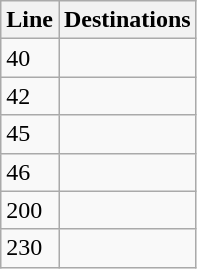<table class="wikitable sortable">
<tr>
<th>Line</th>
<th>Destinations</th>
</tr>
<tr>
<td>40</td>
<td></td>
</tr>
<tr>
<td>42</td>
<td></td>
</tr>
<tr>
<td>45</td>
<td></td>
</tr>
<tr>
<td>46</td>
<td></td>
</tr>
<tr>
<td>200</td>
<td></td>
</tr>
<tr>
<td>230</td>
<td></td>
</tr>
</table>
